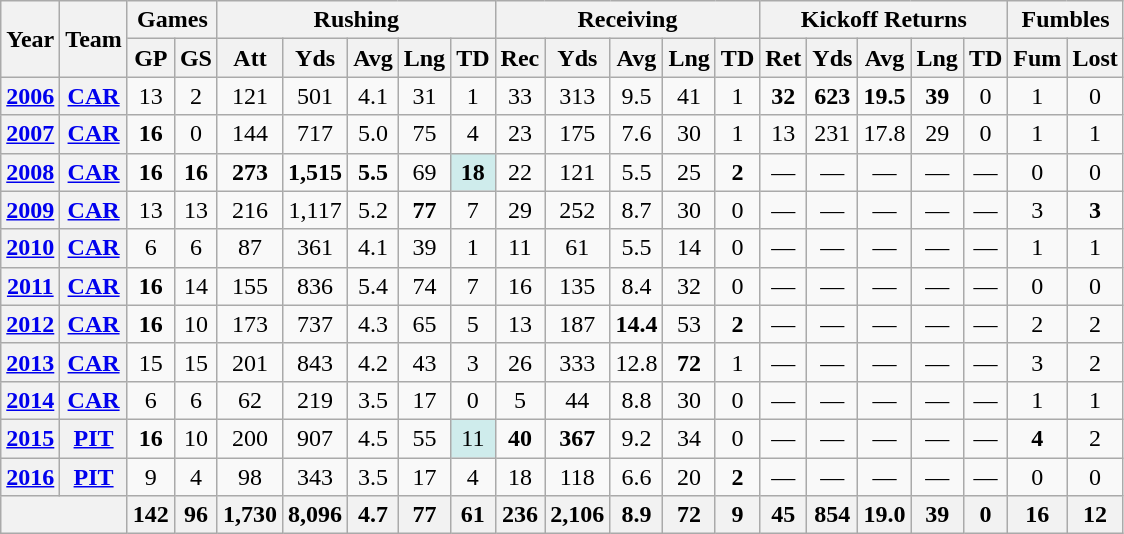<table class="wikitable" style="text-align: center;">
<tr>
<th rowspan="2">Year</th>
<th rowspan="2">Team</th>
<th colspan="2">Games</th>
<th colspan="5">Rushing</th>
<th colspan="5">Receiving</th>
<th colspan="5">Kickoff Returns</th>
<th colspan="2">Fumbles</th>
</tr>
<tr>
<th>GP</th>
<th>GS</th>
<th>Att</th>
<th>Yds</th>
<th>Avg</th>
<th>Lng</th>
<th>TD</th>
<th>Rec</th>
<th>Yds</th>
<th>Avg</th>
<th>Lng</th>
<th>TD</th>
<th>Ret</th>
<th>Yds</th>
<th>Avg</th>
<th>Lng</th>
<th>TD</th>
<th>Fum</th>
<th>Lost</th>
</tr>
<tr>
<th><a href='#'>2006</a></th>
<th><a href='#'>CAR</a></th>
<td>13</td>
<td>2</td>
<td>121</td>
<td>501</td>
<td>4.1</td>
<td>31</td>
<td>1</td>
<td>33</td>
<td>313</td>
<td>9.5</td>
<td>41</td>
<td>1</td>
<td><strong>32</strong></td>
<td><strong>623</strong></td>
<td><strong>19.5</strong></td>
<td><strong>39</strong></td>
<td>0</td>
<td>1</td>
<td>0</td>
</tr>
<tr>
<th><a href='#'>2007</a></th>
<th><a href='#'>CAR</a></th>
<td><strong>16</strong></td>
<td>0</td>
<td>144</td>
<td>717</td>
<td>5.0</td>
<td>75</td>
<td>4</td>
<td>23</td>
<td>175</td>
<td>7.6</td>
<td>30</td>
<td>1</td>
<td>13</td>
<td>231</td>
<td>17.8</td>
<td>29</td>
<td>0</td>
<td>1</td>
<td>1</td>
</tr>
<tr>
<th><a href='#'>2008</a></th>
<th><a href='#'>CAR</a></th>
<td><strong>16</strong></td>
<td><strong>16</strong></td>
<td><strong>273</strong></td>
<td><strong>1,515</strong></td>
<td><strong>5.5</strong></td>
<td>69</td>
<td style="background:#cfecec;"><strong>18</strong></td>
<td>22</td>
<td>121</td>
<td>5.5</td>
<td>25</td>
<td><strong>2</strong></td>
<td>—</td>
<td>—</td>
<td>—</td>
<td>—</td>
<td>—</td>
<td>0</td>
<td>0</td>
</tr>
<tr>
<th><a href='#'>2009</a></th>
<th><a href='#'>CAR</a></th>
<td>13</td>
<td>13</td>
<td>216</td>
<td>1,117</td>
<td>5.2</td>
<td><strong>77</strong></td>
<td>7</td>
<td>29</td>
<td>252</td>
<td>8.7</td>
<td>30</td>
<td>0</td>
<td>—</td>
<td>—</td>
<td>—</td>
<td>—</td>
<td>—</td>
<td>3</td>
<td><strong>3</strong></td>
</tr>
<tr>
<th><a href='#'>2010</a></th>
<th><a href='#'>CAR</a></th>
<td>6</td>
<td>6</td>
<td>87</td>
<td>361</td>
<td>4.1</td>
<td>39</td>
<td>1</td>
<td>11</td>
<td>61</td>
<td>5.5</td>
<td>14</td>
<td>0</td>
<td>—</td>
<td>—</td>
<td>—</td>
<td>—</td>
<td>—</td>
<td>1</td>
<td>1</td>
</tr>
<tr>
<th><a href='#'>2011</a></th>
<th><a href='#'>CAR</a></th>
<td><strong>16</strong></td>
<td>14</td>
<td>155</td>
<td>836</td>
<td>5.4</td>
<td>74</td>
<td>7</td>
<td>16</td>
<td>135</td>
<td>8.4</td>
<td>32</td>
<td>0</td>
<td>—</td>
<td>—</td>
<td>—</td>
<td>—</td>
<td>—</td>
<td>0</td>
<td>0</td>
</tr>
<tr>
<th><a href='#'>2012</a></th>
<th><a href='#'>CAR</a></th>
<td><strong>16</strong></td>
<td>10</td>
<td>173</td>
<td>737</td>
<td>4.3</td>
<td>65</td>
<td>5</td>
<td>13</td>
<td>187</td>
<td><strong>14.4</strong></td>
<td>53</td>
<td><strong>2</strong></td>
<td>—</td>
<td>—</td>
<td>—</td>
<td>—</td>
<td>—</td>
<td>2</td>
<td>2</td>
</tr>
<tr>
<th><a href='#'>2013</a></th>
<th><a href='#'>CAR</a></th>
<td>15</td>
<td>15</td>
<td>201</td>
<td>843</td>
<td>4.2</td>
<td>43</td>
<td>3</td>
<td>26</td>
<td>333</td>
<td>12.8</td>
<td><strong>72</strong></td>
<td>1</td>
<td>—</td>
<td>—</td>
<td>—</td>
<td>—</td>
<td>—</td>
<td>3</td>
<td>2</td>
</tr>
<tr>
<th><a href='#'>2014</a></th>
<th><a href='#'>CAR</a></th>
<td>6</td>
<td>6</td>
<td>62</td>
<td>219</td>
<td>3.5</td>
<td>17</td>
<td>0</td>
<td>5</td>
<td>44</td>
<td>8.8</td>
<td>30</td>
<td>0</td>
<td>—</td>
<td>—</td>
<td>—</td>
<td>—</td>
<td>—</td>
<td>1</td>
<td>1</td>
</tr>
<tr>
<th><a href='#'>2015</a></th>
<th><a href='#'>PIT</a></th>
<td><strong>16</strong></td>
<td>10</td>
<td>200</td>
<td>907</td>
<td>4.5</td>
<td>55</td>
<td style="background:#cfecec;">11</td>
<td><strong>40</strong></td>
<td><strong>367</strong></td>
<td>9.2</td>
<td>34</td>
<td>0</td>
<td>—</td>
<td>—</td>
<td>—</td>
<td>—</td>
<td>—</td>
<td><strong>4</strong></td>
<td>2</td>
</tr>
<tr>
<th><a href='#'>2016</a></th>
<th><a href='#'>PIT</a></th>
<td>9</td>
<td>4</td>
<td>98</td>
<td>343</td>
<td>3.5</td>
<td>17</td>
<td>4</td>
<td>18</td>
<td>118</td>
<td>6.6</td>
<td>20</td>
<td><strong>2</strong></td>
<td>—</td>
<td>—</td>
<td>—</td>
<td>—</td>
<td>—</td>
<td>0</td>
<td>0</td>
</tr>
<tr>
<th colspan="2"></th>
<th>142</th>
<th>96</th>
<th>1,730</th>
<th>8,096</th>
<th>4.7</th>
<th>77</th>
<th>61</th>
<th>236</th>
<th>2,106</th>
<th>8.9</th>
<th>72</th>
<th>9</th>
<th>45</th>
<th>854</th>
<th>19.0</th>
<th>39</th>
<th>0</th>
<th>16</th>
<th>12</th>
</tr>
</table>
